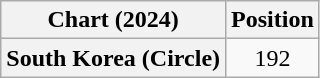<table class="wikitable plainrowheaders" style="text-align:center">
<tr>
<th scope="col">Chart (2024)</th>
<th scope="col">Position</th>
</tr>
<tr>
<th scope="row">South Korea (Circle)</th>
<td>192</td>
</tr>
</table>
